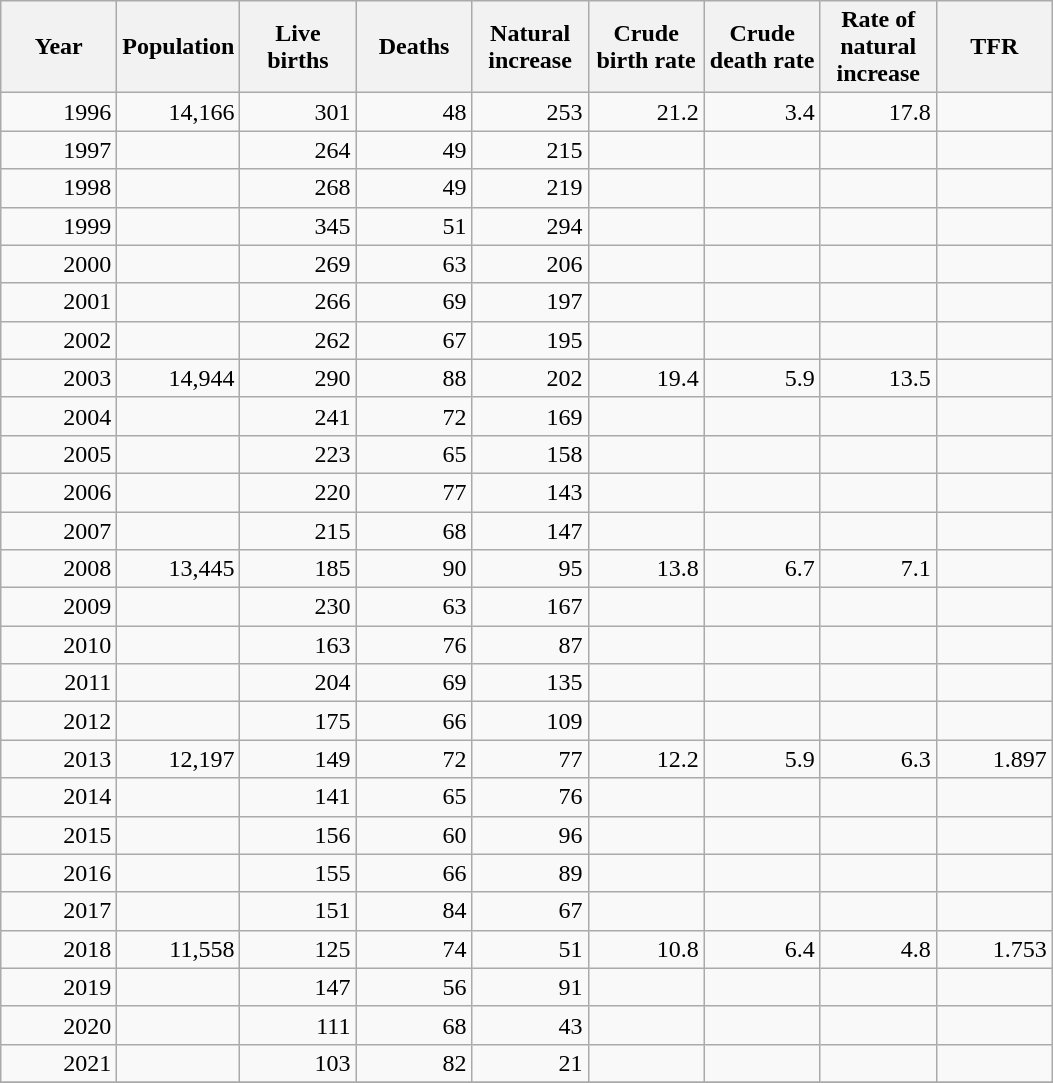<table class="wikitable">
<tr>
<th width="70">Year</th>
<th width="70">Population</th>
<th width="70">Live births</th>
<th width="70">Deaths</th>
<th width="70">Natural increase</th>
<th width="70">Crude birth rate</th>
<th width="70">Crude death rate</th>
<th width="70">Rate of natural increase</th>
<th width="70">TFR</th>
</tr>
<tr>
<td align="right">1996</td>
<td align="right">14,166</td>
<td align="right">301</td>
<td align="right">48</td>
<td align="right">253</td>
<td align="right">21.2</td>
<td align="right">3.4</td>
<td align="right">17.8</td>
<td align="right"></td>
</tr>
<tr>
<td align="right">1997</td>
<td align="right"></td>
<td align="right">264</td>
<td align="right">49</td>
<td align="right">215</td>
<td align="right"></td>
<td align="right"></td>
<td align="right"></td>
<td align="right"></td>
</tr>
<tr>
<td align="right">1998</td>
<td align="right"></td>
<td align="right">268</td>
<td align="right">49</td>
<td align="right">219</td>
<td align="right"></td>
<td align="right"></td>
<td align="right"></td>
<td align="right"></td>
</tr>
<tr>
<td align="right">1999</td>
<td align="right"></td>
<td align="right">345</td>
<td align="right">51</td>
<td align="right">294</td>
<td align="right"></td>
<td align="right"></td>
<td align="right"></td>
<td align="right"></td>
</tr>
<tr>
<td align="right">2000</td>
<td align="right"></td>
<td align="right">269</td>
<td align="right">63</td>
<td align="right">206</td>
<td align="right"></td>
<td align="right"></td>
<td align="right"></td>
<td align="right"></td>
</tr>
<tr>
<td align="right">2001</td>
<td align="right"></td>
<td align="right">266</td>
<td align="right">69</td>
<td align="right">197</td>
<td align="right"></td>
<td align="right"></td>
<td align="right"></td>
<td align="right"></td>
</tr>
<tr>
<td align="right">2002</td>
<td align="right"></td>
<td align="right">262</td>
<td align="right">67</td>
<td align="right">195</td>
<td align="right"></td>
<td align="right"></td>
<td align="right"></td>
<td align="right"></td>
</tr>
<tr>
<td align="right">2003</td>
<td align="right">14,944</td>
<td align="right">290</td>
<td align="right">88</td>
<td align="right">202</td>
<td align="right">19.4</td>
<td align="right">5.9</td>
<td align="right">13.5</td>
<td align="right"></td>
</tr>
<tr>
<td align="right">2004</td>
<td align="right"></td>
<td align="right">241</td>
<td align="right">72</td>
<td align="right">169</td>
<td align="right"></td>
<td align="right"></td>
<td align="right"></td>
<td align="right"></td>
</tr>
<tr>
<td align="right">2005</td>
<td align="right"></td>
<td align="right">223</td>
<td align="right">65</td>
<td align="right">158</td>
<td align="right"></td>
<td align="right"></td>
<td align="right"></td>
<td align="right"></td>
</tr>
<tr>
<td align="right">2006</td>
<td align="right"></td>
<td align="right">220</td>
<td align="right">77</td>
<td align="right">143</td>
<td align="right"></td>
<td align="right"></td>
<td align="right"></td>
<td align="right"></td>
</tr>
<tr>
<td align="right">2007</td>
<td align="right"></td>
<td align="right">215</td>
<td align="right">68</td>
<td align="right">147</td>
<td align="right"></td>
<td align="right"></td>
<td align="right"></td>
<td align="right"></td>
</tr>
<tr>
<td align="right">2008</td>
<td align="right">13,445</td>
<td align="right">185</td>
<td align="right">90</td>
<td align="right">95</td>
<td align="right">13.8</td>
<td align="right">6.7</td>
<td align="right">7.1</td>
<td align="right"></td>
</tr>
<tr>
<td align="right">2009</td>
<td align="right"></td>
<td align="right">230</td>
<td align="right">63</td>
<td align="right">167</td>
<td align="right"></td>
<td align="right"></td>
<td align="right"></td>
<td align="right"></td>
</tr>
<tr>
<td align="right">2010</td>
<td align="right"></td>
<td align="right">163</td>
<td align="right">76</td>
<td align="right">87</td>
<td align="right"></td>
<td align="right"></td>
<td align="right"></td>
<td align="right"></td>
</tr>
<tr>
<td align="right">2011</td>
<td align="right"></td>
<td align="right">204</td>
<td align="right">69</td>
<td align="right">135</td>
<td align="right"></td>
<td align="right"></td>
<td align="right"></td>
<td align="right"></td>
</tr>
<tr>
<td align="right">2012</td>
<td align="right"></td>
<td align="right">175</td>
<td align="right">66</td>
<td align="right">109</td>
<td align="right"></td>
<td align="right"></td>
<td align="right"></td>
<td align="right"></td>
</tr>
<tr>
<td align="right">2013</td>
<td align="right">12,197</td>
<td align="right">149</td>
<td align="right">72</td>
<td align="right">77</td>
<td align="right">12.2</td>
<td align="right">5.9</td>
<td align="right">6.3</td>
<td align="right">1.897</td>
</tr>
<tr>
<td align="right">2014</td>
<td align="right"></td>
<td align="right">141</td>
<td align="right">65</td>
<td align="right">76</td>
<td align="right"></td>
<td align="right"></td>
<td align="right"></td>
<td align="right"></td>
</tr>
<tr>
<td align="right">2015</td>
<td align="right"></td>
<td align="right">156</td>
<td align="right">60</td>
<td align="right">96</td>
<td align="right"></td>
<td align="right"></td>
<td align="right"></td>
<td align="right"></td>
</tr>
<tr>
<td align="right">2016</td>
<td align="right"></td>
<td align="right">155</td>
<td align="right">66</td>
<td align="right">89</td>
<td align="right"></td>
<td align="right"></td>
<td align="right"></td>
<td align="right"></td>
</tr>
<tr>
<td align="right">2017</td>
<td align="right"></td>
<td align="right">151</td>
<td align="right">84</td>
<td align="right">67</td>
<td align="right"></td>
<td align="right"></td>
<td align="right"></td>
<td align="right"></td>
</tr>
<tr>
<td align="right">2018</td>
<td align="right">11,558</td>
<td align="right">125</td>
<td align="right">74</td>
<td align="right">51</td>
<td align="right">10.8</td>
<td align="right">6.4</td>
<td align="right">4.8</td>
<td align="right">1.753</td>
</tr>
<tr>
<td align="right">2019</td>
<td align="right"></td>
<td align="right">147</td>
<td align="right">56</td>
<td align="right">91</td>
<td align="right"></td>
<td align="right"></td>
<td align="right"></td>
<td align="right"></td>
</tr>
<tr>
<td align="right">2020</td>
<td align="right"></td>
<td align="right">111</td>
<td align="right">68</td>
<td align="right">43</td>
<td align="right"></td>
<td align="right"></td>
<td align="right"></td>
<td align="right"></td>
</tr>
<tr>
<td align="right">2021</td>
<td align="right"></td>
<td align="right">103</td>
<td align="right">82</td>
<td align="right">21</td>
<td align="right"></td>
<td align="right"></td>
<td align="right"></td>
<td align="right"></td>
</tr>
<tr>
</tr>
</table>
